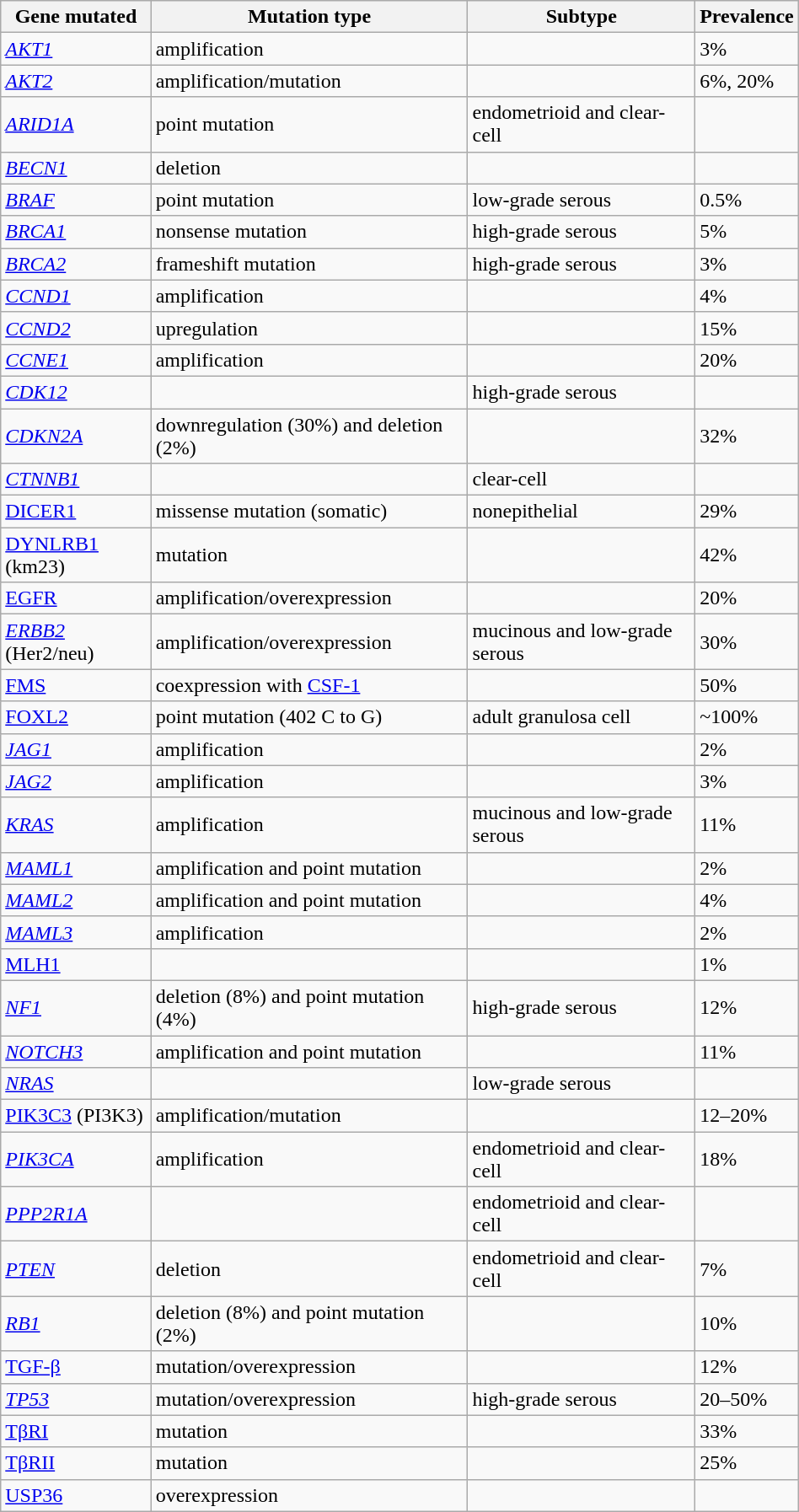<table class="wikitable sortable" align="right" style="width: 50%">
<tr>
<th>Gene mutated</th>
<th>Mutation type</th>
<th>Subtype</th>
<th>Prevalence</th>
</tr>
<tr>
<td><em><a href='#'>AKT1</a></em></td>
<td>amplification</td>
<td></td>
<td>3%</td>
</tr>
<tr>
<td><em><a href='#'>AKT2</a></em></td>
<td>amplification/mutation</td>
<td></td>
<td>6%, 20%</td>
</tr>
<tr>
<td><em><a href='#'>ARID1A</a></em></td>
<td>point mutation</td>
<td>endometrioid and clear-cell</td>
<td></td>
</tr>
<tr>
<td><em><a href='#'>BECN1</a></em></td>
<td>deletion</td>
<td></td>
<td></td>
</tr>
<tr>
<td><a href='#'><em>BRAF</em></a></td>
<td>point mutation</td>
<td>low-grade serous</td>
<td>0.5%</td>
</tr>
<tr>
<td><em><a href='#'>BRCA1</a></em></td>
<td>nonsense mutation</td>
<td>high-grade serous</td>
<td>5%</td>
</tr>
<tr>
<td><em><a href='#'>BRCA2</a></em></td>
<td>frameshift mutation</td>
<td>high-grade serous</td>
<td>3%</td>
</tr>
<tr>
<td><em><a href='#'>CCND1</a></em></td>
<td>amplification</td>
<td></td>
<td>4%</td>
</tr>
<tr>
<td><em><a href='#'>CCND2</a></em></td>
<td>upregulation</td>
<td></td>
<td>15%</td>
</tr>
<tr>
<td><em><a href='#'>CCNE1</a></em></td>
<td>amplification</td>
<td></td>
<td>20%</td>
</tr>
<tr>
<td><em><a href='#'>CDK12</a></em></td>
<td></td>
<td>high-grade serous</td>
<td></td>
</tr>
<tr>
<td><a href='#'><em>CDKN2A</em></a></td>
<td>downregulation (30%) and deletion (2%)</td>
<td></td>
<td>32%</td>
</tr>
<tr>
<td><em><a href='#'>CTNNB1</a></em></td>
<td></td>
<td>clear-cell</td>
<td></td>
</tr>
<tr>
<td><a href='#'>DICER1</a></td>
<td>missense mutation (somatic)</td>
<td>nonepithelial</td>
<td>29%</td>
</tr>
<tr>
<td><a href='#'>DYNLRB1</a> (km23)</td>
<td>mutation</td>
<td></td>
<td>42%</td>
</tr>
<tr>
<td><a href='#'>EGFR</a></td>
<td>amplification/overexpression</td>
<td></td>
<td>20%</td>
</tr>
<tr>
<td><em><a href='#'>ERBB2</a></em> (Her2/neu)</td>
<td>amplification/overexpression</td>
<td>mucinous and low-grade serous</td>
<td>30%</td>
</tr>
<tr>
<td><a href='#'>FMS</a></td>
<td>coexpression with <a href='#'>CSF-1</a></td>
<td></td>
<td>50%</td>
</tr>
<tr>
<td><a href='#'>FOXL2</a></td>
<td>point mutation (402 C to G)</td>
<td>adult granulosa cell</td>
<td>~100%</td>
</tr>
<tr>
<td><em><a href='#'>JAG1</a></em></td>
<td>amplification</td>
<td></td>
<td>2%</td>
</tr>
<tr>
<td><em><a href='#'>JAG2</a></em></td>
<td>amplification</td>
<td></td>
<td>3%</td>
</tr>
<tr>
<td><em><a href='#'>KRAS</a></em></td>
<td>amplification</td>
<td>mucinous and low-grade serous</td>
<td>11%</td>
</tr>
<tr>
<td><em><a href='#'>MAML1</a></em></td>
<td>amplification and point mutation</td>
<td></td>
<td>2%</td>
</tr>
<tr>
<td><em><a href='#'>MAML2</a></em></td>
<td>amplification and point mutation</td>
<td></td>
<td>4%</td>
</tr>
<tr>
<td><em><a href='#'>MAML3</a></em></td>
<td>amplification</td>
<td></td>
<td>2%</td>
</tr>
<tr>
<td><a href='#'>MLH1</a></td>
<td></td>
<td></td>
<td>1%</td>
</tr>
<tr>
<td><a href='#'><em>NF1</em></a></td>
<td>deletion (8%) and point mutation (4%)</td>
<td>high-grade serous</td>
<td>12%</td>
</tr>
<tr>
<td><em><a href='#'>NOTCH3</a></em></td>
<td>amplification and point mutation</td>
<td></td>
<td>11%</td>
</tr>
<tr>
<td><a href='#'><em>NRAS</em></a></td>
<td></td>
<td>low-grade serous</td>
<td></td>
</tr>
<tr>
<td><a href='#'>PIK3C3</a> (PI3K3)</td>
<td>amplification/mutation</td>
<td></td>
<td>12–20%</td>
</tr>
<tr>
<td><em><a href='#'>PIK3CA</a></em></td>
<td>amplification</td>
<td>endometrioid and clear-cell</td>
<td>18%</td>
</tr>
<tr>
<td><em><a href='#'>PPP2R1A</a></em></td>
<td></td>
<td>endometrioid and clear-cell</td>
<td></td>
</tr>
<tr>
<td><a href='#'><em>PTEN</em></a></td>
<td>deletion</td>
<td>endometrioid and clear-cell</td>
<td>7%</td>
</tr>
<tr>
<td><em><a href='#'>RB1</a></em></td>
<td>deletion (8%) and point mutation (2%)</td>
<td></td>
<td>10%</td>
</tr>
<tr>
<td><a href='#'>TGF-β</a></td>
<td>mutation/overexpression</td>
<td></td>
<td>12%</td>
</tr>
<tr>
<td><em><a href='#'>TP53</a></em></td>
<td>mutation/overexpression</td>
<td>high-grade serous</td>
<td>20–50%</td>
</tr>
<tr>
<td><a href='#'>TβRI</a></td>
<td>mutation</td>
<td></td>
<td>33%</td>
</tr>
<tr>
<td><a href='#'>TβRII</a></td>
<td>mutation</td>
<td></td>
<td>25%</td>
</tr>
<tr>
<td><a href='#'>USP36</a></td>
<td>overexpression</td>
<td></td>
<td></td>
</tr>
</table>
